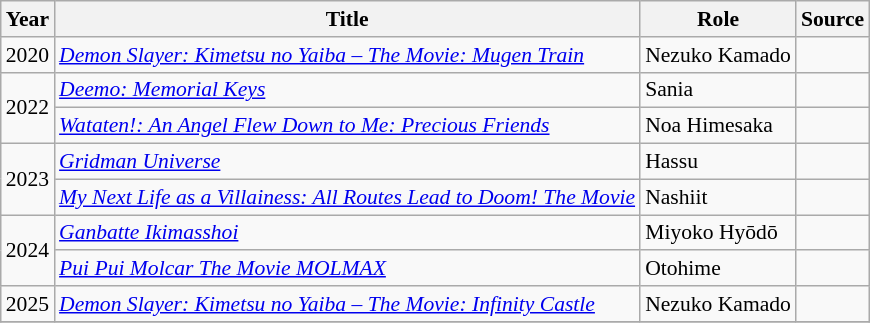<table class="wikitable" style="font-size: 90%;">
<tr>
<th>Year</th>
<th>Title</th>
<th>Role</th>
<th>Source</th>
</tr>
<tr>
<td>2020</td>
<td><em><a href='#'>Demon Slayer: Kimetsu no Yaiba – The Movie: Mugen Train</a></em></td>
<td>Nezuko Kamado</td>
<td></td>
</tr>
<tr>
<td rowspan="2">2022</td>
<td><em><a href='#'>Deemo: Memorial Keys</a></em></td>
<td>Sania</td>
<td></td>
</tr>
<tr>
<td><em><a href='#'>Wataten!: An Angel Flew Down to Me: Precious Friends</a></em></td>
<td>Noa Himesaka</td>
<td></td>
</tr>
<tr>
<td rowspan="2">2023</td>
<td><em><a href='#'>Gridman Universe</a></em></td>
<td>Hassu</td>
<td></td>
</tr>
<tr>
<td><em><a href='#'>My Next Life as a Villainess: All Routes Lead to Doom! The Movie</a></em></td>
<td>Nashiit</td>
<td></td>
</tr>
<tr>
<td rowspan="2">2024</td>
<td><em><a href='#'>Ganbatte Ikimasshoi</a></em></td>
<td>Miyoko Hyōdō</td>
<td></td>
</tr>
<tr>
<td><em><a href='#'>Pui Pui Molcar The Movie MOLMAX</a></em></td>
<td>Otohime</td>
<td></td>
</tr>
<tr>
<td>2025</td>
<td><em><a href='#'>Demon Slayer: Kimetsu no Yaiba – The Movie: Infinity Castle</a></em></td>
<td>Nezuko Kamado</td>
<td></td>
</tr>
<tr>
</tr>
</table>
